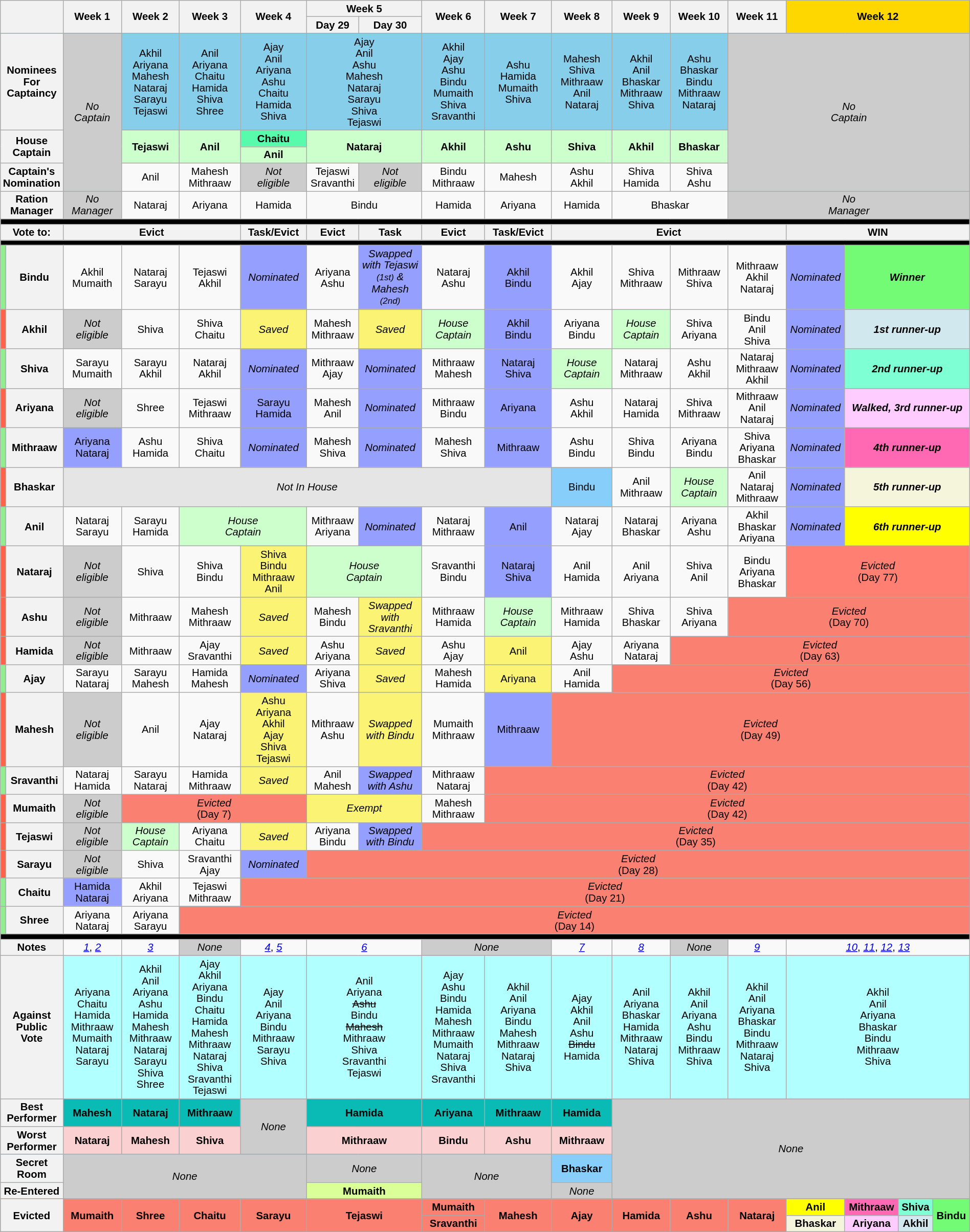<table class="wikitable" style="text-align:center; width:100%; font-size:85%; font-family: sans-serif; line-height:15px;">
<tr>
<th colspan="2" rowspan="2" style="width: 0.1%;"></th>
<th rowspan="2" style="width: 4%;">Week 1</th>
<th rowspan="2" style="width: 4%;">Week 2</th>
<th rowspan="2" style="width: 4%;">Week 3</th>
<th rowspan="2" style="width: 4%;">Week 4</th>
<th colspan="2" style="width: 4%;">Week 5</th>
<th rowspan="2" style="width: 4%;">Week 6</th>
<th rowspan="2" style="width: 4%;">Week 7</th>
<th rowspan="2" style="width: 4%;">Week 8</th>
<th rowspan="2" style="width: 4%;">Week 9</th>
<th rowspan="2" style="width: 4%;">Week 10</th>
<th rowspan="2" style="width: 4%;">Week 11</th>
<th colspan="4" rowspan="2" style="background:gold; width: 4%;">Week 12</th>
</tr>
<tr>
<th>Day 29</th>
<th>Day 30</th>
</tr>
<tr style="background:#87CEEB;">
<th colspan="2">Nominees<br>For<br>Captaincy</th>
<td rowspan="4" style="background:#ccc;"><em>No<br>Captain</em></td>
<td>Akhil<br>Ariyana<br>Mahesh<br>Nataraj<br>Sarayu<br>Tejaswi</td>
<td>Anil<br>Ariyana<br>Chaitu<br>Hamida<br>Shiva<br>Shree</td>
<td>Ajay<br>Anil<br>Ariyana<br>Ashu<br>Chaitu<br>Hamida<br>Shiva</td>
<td colspan="2">Ajay<br>Anil<br>Ashu<br>Mahesh<br>Nataraj<br>Sarayu<br>Shiva<br>Tejaswi</td>
<td>Akhil<br>Ajay<br>Ashu<br>Bindu<br>Mumaith<br>Shiva<br>Sravanthi</td>
<td>Ashu<br>Hamida<br>Mumaith<br>Shiva</td>
<td>Mahesh <br> Shiva <br> Mithraaw <br> Anil <br> Nataraj</td>
<td>Akhil<br>Anil<br>Bhaskar<br>Mithraaw<br>Shiva</td>
<td>Ashu<br>Bhaskar<br>Bindu<br>Mithraaw<br>Nataraj</td>
<td colspan="5" rowspan="4" style="background:#ccc;"><em>No<br>Captain</em></td>
</tr>
<tr style="background:#cfc;">
<th colspan="2" rowspan="2">House<br>Captain</th>
<td rowspan="2"><strong>Tejaswi</strong></td>
<td rowspan="2"><strong>Anil</strong></td>
<td style="background:#58FAAC;"><strong>Chaitu</strong></td>
<td colspan="2" rowspan="2"><strong>Nataraj</strong></td>
<td rowspan="2"><strong>Akhil</strong></td>
<td rowspan="2"><strong>Ashu</strong></td>
<td rowspan="2"><strong>Shiva</strong></td>
<td rowspan="2"><strong>Akhil</strong></td>
<td rowspan="2"><strong>Bhaskar</strong></td>
</tr>
<tr style="background:#cfc;">
<td><strong>Anil</strong></td>
</tr>
<tr>
<th colspan="2">Captain's<br>Nomination</th>
<td>Anil</td>
<td>Mahesh<br>Mithraaw</td>
<td style="background:#ccc;"><em>Not<br>eligible</em></td>
<td>Tejaswi<br>Sravanthi</td>
<td style="background:#ccc;"><em>Not<br>eligible</em></td>
<td>Bindu<br>Mithraaw</td>
<td>Mahesh</td>
<td>Ashu<br>Akhil</td>
<td>Shiva<br>Hamida</td>
<td>Shiva<br>Ashu</td>
</tr>
<tr>
<th colspan="2">Ration Manager</th>
<td style="background:#ccc;"><em>No<br>Manager</em></td>
<td>Nataraj</td>
<td>Ariyana</td>
<td>Hamida</td>
<td colspan="2">Bindu</td>
<td>Hamida</td>
<td>Ariyana</td>
<td>Hamida</td>
<td colspan="2">Bhaskar</td>
<td colspan="5" style="background:#ccc;"><em>No<br>Manager</em></td>
</tr>
<tr>
<th colspan="18" style="background:#000;"></th>
</tr>
<tr>
<th colspan="2">Vote to:</th>
<th colspan="3">Evict</th>
<th>Task/Evict</th>
<th>Evict</th>
<th>Task</th>
<th>Evict</th>
<th>Task/Evict</th>
<th colspan="4">Evict</th>
<th colspan="4">WIN</th>
</tr>
<tr>
<th colspan="18" style="background:#000;"></th>
</tr>
<tr>
<th style="background:lightGreen"></th>
<th>Bindu</th>
<td>Akhil<br>Mumaith</td>
<td>Nataraj<br>Sarayu</td>
<td>Tejaswi<br>Akhil</td>
<td style="background:#959FFD;"><em>Nominated</em></td>
<td>Ariyana<br>Ashu</td>
<td style="background:#959FFD;"><em>Swapped with Tejaswi <small>(1st)</small></em> <em>&<br>Mahesh <small>(2nd)</small></em></td>
<td>Nataraj<br>Ashu</td>
<td style="background:#959FFD;">Akhil<br>Bindu</td>
<td>Akhil<br>Ajay</td>
<td>Shiva<br>Mithraaw</td>
<td>Mithraaw<br>Shiva</td>
<td>Mithraaw<br>Akhil<br>Nataraj</td>
<td style="background:#959FFD;"><em>Nominated</em></td>
<td colspan="3" style="background:#73FB76; text-align:center;"><strong><em>Winner</em></strong><br></td>
</tr>
<tr>
<th style="background: tomato"></th>
<th>Akhil</th>
<td style="background:#ccc;"><em>Not<br>eligible</em></td>
<td>Shiva</td>
<td>Shiva<br>Chaitu</td>
<td style="background:#FBF373;"><em>Saved</em></td>
<td>Mahesh<br>Mithraaw</td>
<td style="background:#FBF373;"><em>Saved</em></td>
<td style="background:#cfc;"><em>House<br>Captain</em></td>
<td style="background:#959FFD;">Akhil<br>Bindu</td>
<td>Ariyana<br>Bindu</td>
<td style="background:#cfc;"><em>House<br>Captain</em></td>
<td>Shiva<br>Ariyana</td>
<td>Bindu<br>Anil<br>Shiva</td>
<td style="background:#959FFD;"><em>Nominated</em></td>
<td colspan="3" style="background:#D1E8EF; text-align:center;"><strong><em>1st runner-up</em></strong><br></td>
</tr>
<tr>
<th style="background:lightgreen"></th>
<th>Shiva</th>
<td>Sarayu<br>Mumaith</td>
<td>Sarayu<br>Akhil</td>
<td>Nataraj<br>Akhil</td>
<td style="background:#959FFD;"><em>Nominated</em></td>
<td>Mithraaw<br>Ajay</td>
<td style="background:#959FFD;"><em>Nominated</em></td>
<td>Mithraaw<br>Mahesh</td>
<td style="background:#959FFD;">Nataraj<br>Shiva</td>
<td style="background:#cfc;"><em>House<br>Captain</em></td>
<td>Nataraj<br>Mithraaw</td>
<td>Ashu<br>Akhil</td>
<td>Nataraj<br>Mithraaw<br>Akhil</td>
<td style="background:#959FFD;"><em>Nominated</em></td>
<td colspan="3" style="background:#7FFFD4" ; text-align:center;"><strong><em>2nd runner-up</em></strong><br></td>
</tr>
<tr>
<th style="background:Tomato"></th>
<th>Ariyana</th>
<td style="background:#ccc;"><em>Not<br>eligible</em></td>
<td>Shree</td>
<td>Tejaswi<br>Mithraaw</td>
<td style="background:#959FFD;">Sarayu<br>Hamida</td>
<td>Mahesh<br>Anil</td>
<td style="background:#959FFD;"><em>Nominated</em></td>
<td>Mithraaw<br>Bindu</td>
<td style="background:#959FFD;">Ariyana</td>
<td>Ashu<br>Akhil</td>
<td>Nataraj<br>Hamida</td>
<td>Shiva<br>Mithraaw</td>
<td>Mithraaw<br>Anil<br>Nataraj</td>
<td style="background:#959FFD;"><em>Nominated</em></td>
<td colspan="3" style="background:#fcf; text-align:center;"><strong><em>Walked, 3rd runner-up</em></strong><br></td>
</tr>
<tr>
<th style="background:lightGreen"></th>
<th>Mithraaw</th>
<td style="background:#959FFD;">Ariyana<br>Nataraj</td>
<td>Ashu<br>Hamida</td>
<td>Shiva<br>Chaitu</td>
<td style="background:#959FFD;"><em>Nominated</em></td>
<td>Mahesh<br>Shiva</td>
<td style="background:#959FFD;"><em>Nominated</em></td>
<td>Mahesh<br>Shiva</td>
<td style="background:#959FFD;">Mithraaw</td>
<td>Ashu<br>Bindu</td>
<td>Shiva<br>Bindu</td>
<td>Ariyana<br>Bindu</td>
<td>Shiva<br>Ariyana<br>Bhaskar</td>
<td style="background:#959FFD;"><em>Nominated</em></td>
<td colspan="3" style="background:#FF69B4; text-align:center;"><strong><em>4th runner-up</em></strong><br></td>
</tr>
<tr>
<th style="background:Tomato"></th>
<th>Bhaskar</th>
<td colspan="8" style="background:#E5E5E5;"><em>Not In House</em></td>
<td style="background:#87CEFA;">Bindu<br><small></small></td>
<td>Anil<br>Mithraaw</td>
<td style="background:#cfc;"><em>House<br>Captain</em></td>
<td>Anil<br>Nataraj<br>Mithraaw</td>
<td style="background:#959FFD;"><em>Nominated</em></td>
<td colspan="3" style="background:Beige; text-align:center;"><strong><em>5th runner-up</em></strong><br></td>
</tr>
<tr>
<th style="background:lightGreen"></th>
<th>Anil</th>
<td>Nataraj<br>Sarayu</td>
<td>Sarayu<br>Hamida</td>
<td colspan="2" style="background:#cfc;"><em>House<br>Captain</em></td>
<td>Mithraaw<br>Ariyana</td>
<td style="background:#959FFD;"><em>Nominated</em></td>
<td>Nataraj<br>Mithraaw</td>
<td style="background:#959FFD;">Anil</td>
<td>Nataraj<br>Ajay</td>
<td>Nataraj<br>Bhaskar</td>
<td>Ariyana<br>Ashu</td>
<td>Akhil<br>Bhaskar<br>Ariyana</td>
<td style="background:#959FFD;"><em>Nominated</em></td>
<td colspan="3" style="background:yellow; text-align:center;"><strong><em>6th runner-up</em></strong><br></td>
</tr>
<tr>
<th style="background:Tomato"></th>
<th>Nataraj</th>
<td style="background:#ccc;"><em>Not<br>eligible</em></td>
<td>Shiva</td>
<td>Shiva<br>Bindu</td>
<td style="background:#FBF373;">Shiva<br>Bindu<br>Mithraaw<br>Anil</td>
<td colspan="2" style="background:#cfc;"><em>House<br>Captain</em></td>
<td>Sravanthi<br>Bindu</td>
<td style="background:#959FFD;">Nataraj<br>Shiva</td>
<td>Anil<br>Hamida</td>
<td>Anil<br>Ariyana</td>
<td>Shiva<br>Anil</td>
<td>Bindu<br>Ariyana<br>Bhaskar</td>
<td colspan="4" style="background:#FF8072"><em>Evicted</em><br>(Day 77)</td>
</tr>
<tr>
<th style="background:Tomato"></th>
<th>Ashu</th>
<td style="background:#ccc;"><em>Not<br>eligible</em></td>
<td>Mithraaw</td>
<td>Mahesh<br>Mithraaw</td>
<td style="background:#FBF373;"><em>Saved</em></td>
<td>Mahesh<br>Bindu</td>
<td style="background:#FBF373;"><em>Swapped with Sravanthi</em></td>
<td>Mithraaw<br>Hamida</td>
<td style="background:#cfc;"><em>House<br>Captain</em></td>
<td>Mithraaw<br>Hamida</td>
<td>Shiva<br>Bhaskar</td>
<td>Shiva<br>Ariyana</td>
<td colspan="5" style="background:salmon"><em>Evicted</em><br>(Day 70)</td>
</tr>
<tr>
<th style="background:Tomato"></th>
<th>Hamida</th>
<td style="background:#ccc;"><em>Not<br>eligible</em></td>
<td>Mithraaw</td>
<td>Ajay<br>Sravanthi</td>
<td style="background:#FBF373;"><em>Saved</em></td>
<td>Ashu<br>Ariyana</td>
<td style="background:#FBF373;"><em>Saved</em></td>
<td>Ashu<br>Ajay</td>
<td style="background:#FBF373;">Anil</td>
<td>Ajay<br>Ashu</td>
<td>Ariyana<br>Nataraj</td>
<td colspan="6" style="background:salmon"><em>Evicted</em><br>(Day 63)</td>
</tr>
<tr>
<th style="background:lightgreen"></th>
<th>Ajay</th>
<td>Sarayu<br>Nataraj</td>
<td>Sarayu<br>Mahesh</td>
<td>Hamida<br>Mahesh</td>
<td style="background:#959FFD;"><em>Nominated</em></td>
<td>Ariyana<br>Shiva</td>
<td style="background:#FBF373;"><em>Saved</em></td>
<td>Mahesh<br>Hamida</td>
<td style="background:#FBF373;">Ariyana</td>
<td>Anil<br>Hamida</td>
<td colspan="7" style="background:salmon"><em>Evicted</em><br>(Day 56)</td>
</tr>
<tr>
<th style="background:Tomato"></th>
<th>Mahesh</th>
<td style="background:#ccc;"><em>Not<br>eligible</em></td>
<td>Anil</td>
<td>Ajay<br>Nataraj</td>
<td style="background:#FBF373;">Ashu<br>Ariyana<br>Akhil<br>Ajay<br>Shiva<br>Tejaswi</td>
<td>Mithraaw<br>Ashu</td>
<td style="background:#FBF373;"><em>Swapped with Bindu</em></td>
<td>Mumaith<br>Mithraaw</td>
<td style="background:#959FFD;">Mithraaw</td>
<td colspan="8" style="background:salmon"><em>Evicted</em><br>(Day 49)</td>
</tr>
<tr>
<th style="background:lightgreen"></th>
<th>Sravanthi</th>
<td>Nataraj<br>Hamida</td>
<td>Sarayu<br>Nataraj</td>
<td>Hamida<br>Mithraaw</td>
<td style="background:#FBF373;"><em>Saved</em></td>
<td>Anil<br>Mahesh</td>
<td style="background:#959FFD;"><em>Swapped with Ashu</em></td>
<td>Mithraaw<br>Nataraj</td>
<td colspan="9" style="background:salmon"><em>Evicted</em><br>(Day 42)</td>
</tr>
<tr>
<th style="background:tomato"></th>
<th>Mumaith</th>
<td style="background:#ccc;"><em>Not<br>eligible</em></td>
<td colspan="3" style="background:salmon"><em>Evicted</em><br>(Day 7)</td>
<td colspan="2" style="background:#FBF373;"><em>Exempt</em></td>
<td>Mahesh<br>Mithraaw</td>
<td colspan="9" style="background:salmon"><em>Evicted</em><br>(Day 42)</td>
</tr>
<tr>
<th style="background:Tomato"></th>
<th>Tejaswi</th>
<td style="background:#ccc;"><em>Not<br>eligible</em></td>
<td style="background:#cfc;"><em>House<br>Captain</em></td>
<td>Ariyana<br>Chaitu</td>
<td style="background:#FBF373;"><em>Saved</em></td>
<td>Ariyana<br>Bindu</td>
<td style="background:#959FFD;"><em>Swapped with Bindu</em></td>
<td colspan="10" style="background:salmon"><em>Evicted</em><br>(Day 35)</td>
</tr>
<tr>
<th style="background:Tomato"></th>
<th>Sarayu</th>
<td style="background:#ccc;"><em>Not<br>eligible</em></td>
<td>Shiva</td>
<td>Sravanthi<br>Ajay</td>
<td style="background:#959FFD;"><em>Nominated</em></td>
<td colspan="12" style="background:salmon"><em>Evicted</em><br>(Day 28)</td>
</tr>
<tr>
<th style="background:lightGreen"></th>
<th>Chaitu</th>
<td style="background:#959FFD;">Hamida<br>Nataraj</td>
<td>Akhil<br>Ariyana</td>
<td>Tejaswi<br>Mithraaw</td>
<td colspan="13" style="background:salmon"><em>Evicted</em><br>(Day 21)</td>
</tr>
<tr>
<th style="background:lightgreen"></th>
<th>Shree</th>
<td>Ariyana<br>Nataraj</td>
<td>Ariyana<br>Sarayu</td>
<td colspan="14" style="background:salmon"><em>Evicted</em><br>(Day 14)</td>
</tr>
<tr>
<th colspan="18" style="background:#000;"></th>
</tr>
<tr>
<th colspan="2">Notes</th>
<td><em><a href='#'>1</a></em>, <em><a href='#'>2</a></em></td>
<td><em><a href='#'>3</a></em></td>
<td style="background:#ccc;"><em>None</em></td>
<td><em><a href='#'>4</a></em>, <em><a href='#'>5</a></em></td>
<td colspan="2"><em><a href='#'>6</a></em></td>
<td colspan="2" style="background:#ccc;"><em>None</em></td>
<td><em><a href='#'>7</a></em></td>
<td><em><a href='#'>8</a></em></td>
<td style="background:#ccc;"><em>None</em></td>
<td><em><a href='#'>9</a></em></td>
<td colspan="4"><em><a href='#'>10</a></em>, <em><a href='#'>11</a></em>, <em><a href='#'>12</a></em>, <em><a href='#'>13</a></em></td>
</tr>
<tr style="background:#B2FFFF">
<th colspan="2">Against<br>Public<br> Vote</th>
<td>Ariyana<br>Chaitu<br>Hamida<br>Mithraaw<br>Mumaith<br>Nataraj<br>Sarayu</td>
<td>Akhil<br>Anil<br>Ariyana<br>Ashu<br>Hamida<br>Mahesh<br>Mithraaw<br>Nataraj<br>Sarayu<br>Shiva<br>Shree</td>
<td>Ajay<br>Akhil<br>Ariyana<br>Bindu<br>Chaitu<br>Hamida<br>Mahesh<br>Mithraaw<br>Nataraj<br>Shiva<br>Sravanthi<br>Tejaswi</td>
<td>Ajay<br>Anil<br>Ariyana<br>Bindu<br>Mithraaw<br>Sarayu<br>Shiva</td>
<td colspan="2">Anil<br>Ariyana<br><s>Ashu</s><br>Bindu<br><s>Mahesh</s><br>Mithraaw<br>Shiva<br>Sravanthi<br>Tejaswi</td>
<td>Ajay<br>Ashu<br>Bindu<br>Hamida<br>Mahesh<br>Mithraaw<br>Mumaith<br>Nataraj<br>Shiva<br>Sravanthi</td>
<td>Akhil<br>Anil<br>Ariyana<br>Bindu<br>Mahesh<br>Mithraaw<br>Nataraj<br>Shiva</td>
<td>Ajay<br>Akhil<br>Anil<br>Ashu<br><s>Bindu</s><br>Hamida</td>
<td>Anil<br>Ariyana<br> Bhaskar<br>Hamida<br>Mithraaw<br>Nataraj<br>Shiva</td>
<td>Akhil<br>Anil<br>Ariyana<br>Ashu<br>Bindu<br>Mithraaw<br>Shiva</td>
<td>Akhil<br>Anil<br>Ariyana<br>Bhaskar<br>Bindu<br>Mithraaw<br>Nataraj<br>Shiva</td>
<td colspan="4">Akhil<br>Anil<br>Ariyana<br>Bhaskar<br>Bindu<br>Mithraaw<br>Shiva</td>
</tr>
<tr style="background:#0abab5 ;" |>
<th colspan="2">Best Performer</th>
<td><strong>Mahesh</strong></td>
<td><strong>Nataraj</strong></td>
<td><strong>Mithraaw</strong></td>
<td rowspan="2" style="background:#ccc;"><em>None</em></td>
<td colspan="2"><strong>Hamida</strong></td>
<td><strong>Ariyana</strong></td>
<td><strong>Mithraaw</strong></td>
<td><strong>Hamida</strong></td>
<td colspan="7" rowspan="4" style="background:#ccc;"><em>None</em></td>
</tr>
<tr style="background:#fad1d0 ;" |>
<th colspan="2">Worst Performer</th>
<td><strong>Nataraj</strong></td>
<td><strong>Mahesh</strong></td>
<td><strong>Shiva</strong></td>
<td colspan="2"><strong>Mithraaw</strong></td>
<td><strong>Bindu</strong></td>
<td><strong>Ashu</strong></td>
<td><strong>Mithraaw</strong></td>
</tr>
<tr style="background:#87CEFA;">
<th colspan="2">Secret<br> Room</th>
<td colspan="4" rowspan="2" style="background:#ccc;"><em>None</em></td>
<td colspan="2" style="background:#ccc;"><em>None</em></td>
<td colspan="2" rowspan="2" style="background:#ccc;"><em>None</em></td>
<td><strong>Bhaskar</strong></td>
</tr>
<tr style="background:#DAFF99">
<th colspan="2">Re-Entered</th>
<td colspan="2"><strong>Mumaith</strong></td>
<td style="background:#ccc;"><em>None</em></td>
</tr>
<tr style="background:salmon;" |>
<th colspan="2" rowspan="2">Evicted</th>
<td rowspan="2"><strong>Mumaith</strong></td>
<td rowspan="2"><strong>Shree</strong></td>
<td rowspan="2"><strong>Chaitu</strong></td>
<td rowspan="2"><strong>Sarayu</strong></td>
<td colspan="2" rowspan="2"><strong>Tejaswi</strong></td>
<td rowspan="1"><strong>Mumaith</strong></td>
<td rowspan="2"><strong>Mahesh</strong></td>
<td rowspan="2"><strong>Ajay</strong></td>
<td rowspan="2"><strong>Hamida</strong></td>
<td rowspan="2"><strong>Ashu</strong></td>
<td rowspan="2"><strong>Nataraj</strong></td>
<td style="background:yellow"><strong>Anil</strong></td>
<td style="background:#FF69B4; "><strong>Mithraaw</strong></td>
<td style="background:#7FFFD4;"><strong>Shiva</strong></td>
<td rowspan="2" style="background:#73FB76;"><strong>Bindu</strong></td>
</tr>
<tr>
<td style="background:salmon;"><strong>Sravanthi</strong></td>
<td style="background:beige;"><strong>Bhaskar</strong></td>
<td Bgcolor=#fcf><strong>Ariyana</strong></td>
<td style="background:#D1E8EF;"><strong>Akhil</strong></td>
</tr>
</table>
